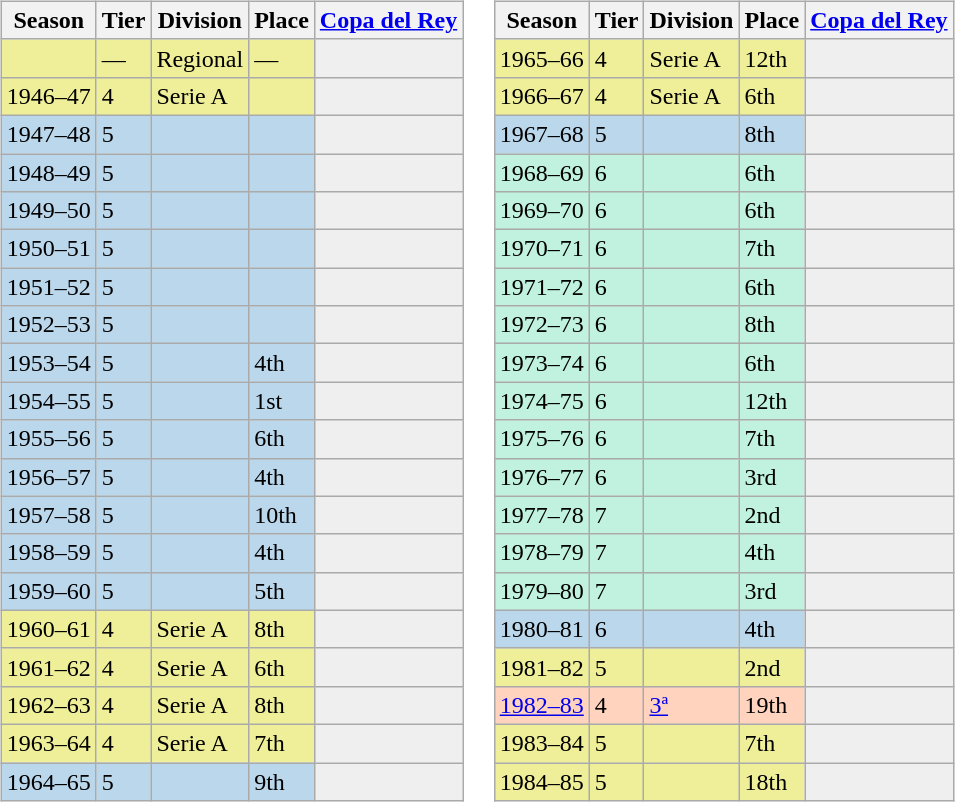<table>
<tr>
<td valign="top" width=0%><br><table class="wikitable">
<tr style="background:#f0f6fa;">
<th>Season</th>
<th>Tier</th>
<th>Division</th>
<th>Place</th>
<th><a href='#'>Copa del Rey</a></th>
</tr>
<tr>
<td style="background:#EFEF99;"></td>
<td style="background:#EFEF99;">—</td>
<td style="background:#EFEF99;">Regional</td>
<td style="background:#EFEF99;">—</td>
<th style="background:#efefef;"></th>
</tr>
<tr>
<td style="background:#EFEF99;">1946–47</td>
<td style="background:#EFEF99;">4</td>
<td style="background:#EFEF99;">Serie A</td>
<td style="background:#EFEF99;"></td>
<th style="background:#efefef;"></th>
</tr>
<tr>
<td style="background:#BBD7EC;">1947–48</td>
<td style="background:#BBD7EC;">5</td>
<td style="background:#BBD7EC;"></td>
<td style="background:#BBD7EC;"></td>
<th style="background:#efefef;"></th>
</tr>
<tr>
<td style="background:#BBD7EC;">1948–49</td>
<td style="background:#BBD7EC;">5</td>
<td style="background:#BBD7EC;"></td>
<td style="background:#BBD7EC;"></td>
<th style="background:#efefef;"></th>
</tr>
<tr>
<td style="background:#BBD7EC;">1949–50</td>
<td style="background:#BBD7EC;">5</td>
<td style="background:#BBD7EC;"></td>
<td style="background:#BBD7EC;"></td>
<th style="background:#efefef;"></th>
</tr>
<tr>
<td style="background:#BBD7EC;">1950–51</td>
<td style="background:#BBD7EC;">5</td>
<td style="background:#BBD7EC;"></td>
<td style="background:#BBD7EC;"></td>
<th style="background:#efefef;"></th>
</tr>
<tr>
<td style="background:#BBD7EC;">1951–52</td>
<td style="background:#BBD7EC;">5</td>
<td style="background:#BBD7EC;"></td>
<td style="background:#BBD7EC;"></td>
<th style="background:#efefef;"></th>
</tr>
<tr>
<td style="background:#BBD7EC;">1952–53</td>
<td style="background:#BBD7EC;">5</td>
<td style="background:#BBD7EC;"></td>
<td style="background:#BBD7EC;"></td>
<th style="background:#efefef;"></th>
</tr>
<tr>
<td style="background:#BBD7EC;">1953–54</td>
<td style="background:#BBD7EC;">5</td>
<td style="background:#BBD7EC;"></td>
<td style="background:#BBD7EC;">4th</td>
<th style="background:#efefef;"></th>
</tr>
<tr>
<td style="background:#BBD7EC;">1954–55</td>
<td style="background:#BBD7EC;">5</td>
<td style="background:#BBD7EC;"></td>
<td style="background:#BBD7EC;">1st</td>
<th style="background:#efefef;"></th>
</tr>
<tr>
<td style="background:#BBD7EC;">1955–56</td>
<td style="background:#BBD7EC;">5</td>
<td style="background:#BBD7EC;"></td>
<td style="background:#BBD7EC;">6th</td>
<th style="background:#efefef;"></th>
</tr>
<tr>
<td style="background:#BBD7EC;">1956–57</td>
<td style="background:#BBD7EC;">5</td>
<td style="background:#BBD7EC;"></td>
<td style="background:#BBD7EC;">4th</td>
<th style="background:#efefef;"></th>
</tr>
<tr>
<td style="background:#BBD7EC;">1957–58</td>
<td style="background:#BBD7EC;">5</td>
<td style="background:#BBD7EC;"></td>
<td style="background:#BBD7EC;">10th</td>
<th style="background:#efefef;"></th>
</tr>
<tr>
<td style="background:#BBD7EC;">1958–59</td>
<td style="background:#BBD7EC;">5</td>
<td style="background:#BBD7EC;"></td>
<td style="background:#BBD7EC;">4th</td>
<th style="background:#efefef;"></th>
</tr>
<tr>
<td style="background:#BBD7EC;">1959–60</td>
<td style="background:#BBD7EC;">5</td>
<td style="background:#BBD7EC;"></td>
<td style="background:#BBD7EC;">5th</td>
<th style="background:#efefef;"></th>
</tr>
<tr>
<td style="background:#EFEF99;">1960–61</td>
<td style="background:#EFEF99;">4</td>
<td style="background:#EFEF99;">Serie A</td>
<td style="background:#EFEF99;">8th</td>
<th style="background:#efefef;"></th>
</tr>
<tr>
<td style="background:#EFEF99;">1961–62</td>
<td style="background:#EFEF99;">4</td>
<td style="background:#EFEF99;">Serie A</td>
<td style="background:#EFEF99;">6th</td>
<th style="background:#efefef;"></th>
</tr>
<tr>
<td style="background:#EFEF99;">1962–63</td>
<td style="background:#EFEF99;">4</td>
<td style="background:#EFEF99;">Serie A</td>
<td style="background:#EFEF99;">8th</td>
<th style="background:#efefef;"></th>
</tr>
<tr>
<td style="background:#EFEF99;">1963–64</td>
<td style="background:#EFEF99;">4</td>
<td style="background:#EFEF99;">Serie A</td>
<td style="background:#EFEF99;">7th</td>
<th style="background:#efefef;"></th>
</tr>
<tr>
<td style="background:#BBD7EC;">1964–65</td>
<td style="background:#BBD7EC;">5</td>
<td style="background:#BBD7EC;"></td>
<td style="background:#BBD7EC;">9th</td>
<th style="background:#efefef;"></th>
</tr>
</table>
</td>
<td valign="top" width=0%><br><table class="wikitable">
<tr style="background:#f0f6fa;">
<th>Season</th>
<th>Tier</th>
<th>Division</th>
<th>Place</th>
<th><a href='#'>Copa del Rey</a></th>
</tr>
<tr>
<td style="background:#EFEF99;">1965–66</td>
<td style="background:#EFEF99;">4</td>
<td style="background:#EFEF99;">Serie A</td>
<td style="background:#EFEF99;">12th</td>
<th style="background:#efefef;"></th>
</tr>
<tr>
<td style="background:#EFEF99;">1966–67</td>
<td style="background:#EFEF99;">4</td>
<td style="background:#EFEF99;">Serie A</td>
<td style="background:#EFEF99;">6th</td>
<th style="background:#efefef;"></th>
</tr>
<tr>
<td style="background:#BBD7EC;">1967–68</td>
<td style="background:#BBD7EC;">5</td>
<td style="background:#BBD7EC;"></td>
<td style="background:#BBD7EC;">8th</td>
<th style="background:#efefef;"></th>
</tr>
<tr>
<td style="background:#C0F2DF;">1968–69</td>
<td style="background:#C0F2DF;">6</td>
<td style="background:#C0F2DF;"></td>
<td style="background:#C0F2DF;">6th</td>
<th style="background:#efefef;"></th>
</tr>
<tr>
<td style="background:#C0F2DF;">1969–70</td>
<td style="background:#C0F2DF;">6</td>
<td style="background:#C0F2DF;"></td>
<td style="background:#C0F2DF;">6th</td>
<th style="background:#efefef;"></th>
</tr>
<tr>
<td style="background:#C0F2DF;">1970–71</td>
<td style="background:#C0F2DF;">6</td>
<td style="background:#C0F2DF;"></td>
<td style="background:#C0F2DF;">7th</td>
<th style="background:#efefef;"></th>
</tr>
<tr>
<td style="background:#C0F2DF;">1971–72</td>
<td style="background:#C0F2DF;">6</td>
<td style="background:#C0F2DF;"></td>
<td style="background:#C0F2DF;">6th</td>
<th style="background:#efefef;"></th>
</tr>
<tr>
<td style="background:#C0F2DF;">1972–73</td>
<td style="background:#C0F2DF;">6</td>
<td style="background:#C0F2DF;"></td>
<td style="background:#C0F2DF;">8th</td>
<th style="background:#efefef;"></th>
</tr>
<tr>
<td style="background:#C0F2DF;">1973–74</td>
<td style="background:#C0F2DF;">6</td>
<td style="background:#C0F2DF;"></td>
<td style="background:#C0F2DF;">6th</td>
<th style="background:#efefef;"></th>
</tr>
<tr>
<td style="background:#C0F2DF;">1974–75</td>
<td style="background:#C0F2DF;">6</td>
<td style="background:#C0F2DF;"></td>
<td style="background:#C0F2DF;">12th</td>
<th style="background:#efefef;"></th>
</tr>
<tr>
<td style="background:#C0F2DF;">1975–76</td>
<td style="background:#C0F2DF;">6</td>
<td style="background:#C0F2DF;"></td>
<td style="background:#C0F2DF;">7th</td>
<th style="background:#efefef;"></th>
</tr>
<tr>
<td style="background:#C0F2DF;">1976–77</td>
<td style="background:#C0F2DF;">6</td>
<td style="background:#C0F2DF;"></td>
<td style="background:#C0F2DF;">3rd</td>
<th style="background:#efefef;"></th>
</tr>
<tr>
<td style="background:#C0F2DF;">1977–78</td>
<td style="background:#C0F2DF;">7</td>
<td style="background:#C0F2DF;"></td>
<td style="background:#C0F2DF;">2nd</td>
<th style="background:#efefef;"></th>
</tr>
<tr>
<td style="background:#C0F2DF;">1978–79</td>
<td style="background:#C0F2DF;">7</td>
<td style="background:#C0F2DF;"></td>
<td style="background:#C0F2DF;">4th</td>
<th style="background:#efefef;"></th>
</tr>
<tr>
<td style="background:#C0F2DF;">1979–80</td>
<td style="background:#C0F2DF;">7</td>
<td style="background:#C0F2DF;"></td>
<td style="background:#C0F2DF;">3rd</td>
<th style="background:#efefef;"></th>
</tr>
<tr>
<td style="background:#BBD7EC;">1980–81</td>
<td style="background:#BBD7EC;">6</td>
<td style="background:#BBD7EC;"></td>
<td style="background:#BBD7EC;">4th</td>
<th style="background:#efefef;"></th>
</tr>
<tr>
<td style="background:#EFEF99;">1981–82</td>
<td style="background:#EFEF99;">5</td>
<td style="background:#EFEF99;"></td>
<td style="background:#EFEF99;">2nd</td>
<th style="background:#efefef;"></th>
</tr>
<tr>
<td style="background:#FFD3BD;"><a href='#'>1982–83</a></td>
<td style="background:#FFD3BD;">4</td>
<td style="background:#FFD3BD;"><a href='#'>3ª</a></td>
<td style="background:#FFD3BD;">19th</td>
<th style="background:#efefef;"></th>
</tr>
<tr>
<td style="background:#EFEF99;">1983–84</td>
<td style="background:#EFEF99;">5</td>
<td style="background:#EFEF99;"></td>
<td style="background:#EFEF99;">7th</td>
<th style="background:#efefef;"></th>
</tr>
<tr>
<td style="background:#EFEF99;">1984–85</td>
<td style="background:#EFEF99;">5</td>
<td style="background:#EFEF99;"></td>
<td style="background:#EFEF99;">18th</td>
<th style="background:#efefef;"></th>
</tr>
</table>
</td>
</tr>
</table>
